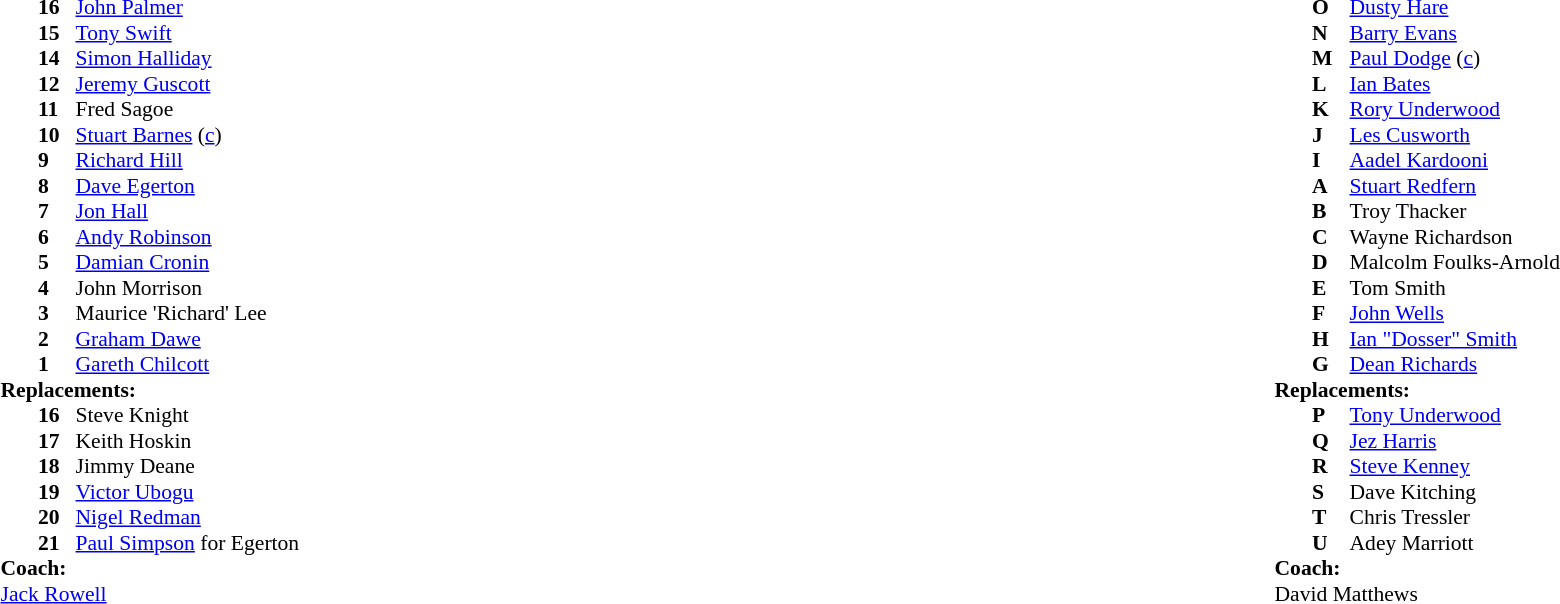<table width="100%">
<tr>
<td valign="top" width="50%"><br><table style="font-size: 90%" cellspacing="0" cellpadding="0">
<tr>
<th width="25"></th>
<th width="25"></th>
</tr>
<tr>
<td></td>
<td><strong>16</strong></td>
<td><a href='#'>John Palmer</a></td>
</tr>
<tr>
<td></td>
<td><strong>15</strong></td>
<td><a href='#'>Tony Swift</a></td>
</tr>
<tr>
<td></td>
<td><strong>14</strong></td>
<td><a href='#'>Simon Halliday</a></td>
</tr>
<tr>
<td></td>
<td><strong>12</strong></td>
<td><a href='#'>Jeremy Guscott</a></td>
</tr>
<tr>
<td></td>
<td><strong>11</strong></td>
<td>Fred Sagoe</td>
</tr>
<tr>
<td></td>
<td><strong>10</strong></td>
<td><a href='#'>Stuart Barnes</a> (<a href='#'>c</a>)</td>
</tr>
<tr>
<td></td>
<td><strong>9</strong></td>
<td><a href='#'>Richard Hill</a></td>
</tr>
<tr>
<td></td>
<td><strong>8</strong></td>
<td><a href='#'>Dave Egerton</a></td>
</tr>
<tr>
<td></td>
<td><strong>7</strong></td>
<td><a href='#'>Jon Hall</a></td>
</tr>
<tr>
<td></td>
<td><strong>6</strong></td>
<td><a href='#'>Andy Robinson</a></td>
</tr>
<tr>
<td></td>
<td><strong>5</strong></td>
<td><a href='#'>Damian Cronin</a></td>
</tr>
<tr>
<td></td>
<td><strong>4</strong></td>
<td>John Morrison</td>
</tr>
<tr>
<td></td>
<td><strong>3</strong></td>
<td>Maurice 'Richard' Lee</td>
</tr>
<tr>
<td></td>
<td><strong>2</strong></td>
<td><a href='#'>Graham Dawe</a></td>
</tr>
<tr>
<td></td>
<td><strong>1</strong></td>
<td><a href='#'>Gareth Chilcott</a></td>
</tr>
<tr>
<td colspan=3><strong>Replacements:</strong></td>
</tr>
<tr>
<td></td>
<td><strong>16</strong></td>
<td>Steve Knight</td>
</tr>
<tr>
<td></td>
<td><strong>17</strong></td>
<td>Keith Hoskin</td>
</tr>
<tr>
<td></td>
<td><strong>18</strong></td>
<td>Jimmy Deane</td>
</tr>
<tr>
<td></td>
<td><strong>19</strong></td>
<td><a href='#'>Victor Ubogu</a></td>
</tr>
<tr>
<td></td>
<td><strong>20</strong></td>
<td><a href='#'>Nigel Redman</a></td>
</tr>
<tr>
<td></td>
<td><strong>21</strong></td>
<td><a href='#'>Paul Simpson</a> for Egerton</td>
</tr>
<tr>
<td colspan=3><strong>Coach:</strong></td>
</tr>
<tr>
<td colspan="4"><a href='#'>Jack Rowell</a></td>
</tr>
<tr>
<td colspan="4"></td>
</tr>
</table>
</td>
<td valign="top" width="50%"><br><table style="font-size: 90%" cellspacing="0" cellpadding="0" align=center>
<tr>
<th width="25"></th>
<th width="25"></th>
</tr>
<tr>
<td></td>
<td><strong>O</strong></td>
<td><a href='#'>Dusty Hare</a></td>
</tr>
<tr>
<td></td>
<td><strong>N</strong></td>
<td><a href='#'>Barry Evans</a></td>
</tr>
<tr>
<td></td>
<td><strong>M</strong></td>
<td><a href='#'>Paul Dodge</a> (<a href='#'>c</a>)</td>
</tr>
<tr>
<td></td>
<td><strong>L</strong></td>
<td><a href='#'>Ian Bates</a></td>
</tr>
<tr>
<td></td>
<td><strong>K</strong></td>
<td><a href='#'>Rory Underwood</a></td>
</tr>
<tr>
<td></td>
<td><strong>J</strong></td>
<td><a href='#'>Les Cusworth</a></td>
</tr>
<tr>
<td></td>
<td><strong>I</strong></td>
<td><a href='#'>Aadel Kardooni</a></td>
</tr>
<tr>
<td></td>
<td><strong>A</strong></td>
<td><a href='#'>Stuart Redfern</a></td>
</tr>
<tr>
<td></td>
<td><strong>B</strong></td>
<td>Troy Thacker</td>
</tr>
<tr>
<td></td>
<td><strong>C</strong></td>
<td>Wayne Richardson</td>
</tr>
<tr>
<td></td>
<td><strong>D</strong></td>
<td>Malcolm Foulks-Arnold</td>
</tr>
<tr>
<td></td>
<td><strong>E</strong></td>
<td>Tom Smith</td>
</tr>
<tr>
<td></td>
<td><strong>F</strong></td>
<td><a href='#'>John Wells</a></td>
</tr>
<tr>
<td></td>
<td><strong>H</strong></td>
<td><a href='#'>Ian "Dosser" Smith</a></td>
</tr>
<tr>
<td></td>
<td><strong>G</strong></td>
<td><a href='#'>Dean Richards</a></td>
</tr>
<tr>
<td colspan=3><strong>Replacements:</strong></td>
</tr>
<tr>
<td></td>
<td><strong>P</strong></td>
<td><a href='#'>Tony Underwood</a></td>
</tr>
<tr>
<td></td>
<td><strong>Q</strong></td>
<td><a href='#'>Jez Harris</a></td>
</tr>
<tr>
<td></td>
<td><strong>R</strong></td>
<td><a href='#'>Steve Kenney</a></td>
</tr>
<tr>
<td></td>
<td><strong>S</strong></td>
<td>Dave Kitching</td>
</tr>
<tr>
<td></td>
<td><strong>T</strong></td>
<td>Chris Tressler</td>
</tr>
<tr>
<td></td>
<td><strong>U</strong></td>
<td>Adey Marriott</td>
</tr>
<tr>
<td colspan=3><strong>Coach: </strong></td>
</tr>
<tr>
<td colspan="4">David Matthews</td>
</tr>
<tr>
</tr>
</table>
</td>
</tr>
</table>
